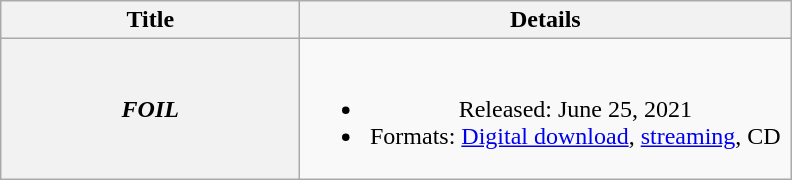<table class="wikitable plainrowheaders" style="text-align:center;">
<tr>
<th scope="col" style="width:12em;">Title</th>
<th scope="col" style="width:20em;">Details</th>
</tr>
<tr>
<th scope="row"><em>FOIL</em></th>
<td><br><ul><li>Released: June 25, 2021</li><li>Formats: <a href='#'>Digital download</a>, <a href='#'>streaming</a>, CD</li></ul></td>
</tr>
</table>
